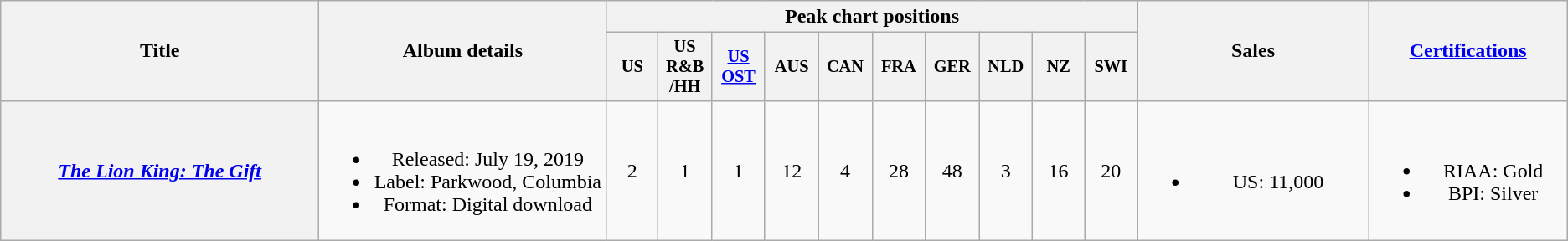<table class="wikitable plainrowheaders" style="text-align:center;" border="1">
<tr>
<th scope="col" rowspan="2" style="width:17.5em;">Title</th>
<th scope="col" rowspan="2" style="width:15em;">Album details</th>
<th scope="col" colspan="10">Peak chart positions</th>
<th scope="col" rowspan="2" style="width:12em;">Sales</th>
<th scope="col" rowspan="2" style="width:10em;"><a href='#'>Certifications</a></th>
</tr>
<tr>
<th scope="col" style="width:2.75em;font-size:85%;">US<br></th>
<th scope="col" style="width:2.75em;font-size:85%;">US<br>R&B<br>/HH<br></th>
<th scope="col" style="width:2.75em;font-size:85%;"><a href='#'>US<br>OST</a><br></th>
<th scope="col" style="width:2.75em;font-size:85%;">AUS<br></th>
<th scope="col" style="width:2.75em;font-size:85%;">CAN<br></th>
<th scope="col" style="width:2.75em;font-size:85%;">FRA<br></th>
<th scope="col" style="width:2.75em;font-size:85%;">GER<br></th>
<th scope="col" style="width:2.75em;font-size:85%;">NLD<br></th>
<th scope="col" style="width:2.75em;font-size:85%;">NZ<br></th>
<th scope="col" style="width:2.75em;font-size:85%;">SWI<br></th>
</tr>
<tr>
<th scope="row"><em><a href='#'>The Lion King: The Gift</a></em></th>
<td><br><ul><li>Released: July 19, 2019</li><li>Label: Parkwood, Columbia</li><li>Format: Digital download</li></ul></td>
<td>2</td>
<td>1</td>
<td>1</td>
<td>12</td>
<td>4</td>
<td>28</td>
<td>48</td>
<td>3</td>
<td>16</td>
<td>20</td>
<td><br><ul><li>US: 11,000</li></ul></td>
<td><br><ul><li>RIAA: Gold</li><li>BPI: Silver</li></ul></td>
</tr>
</table>
